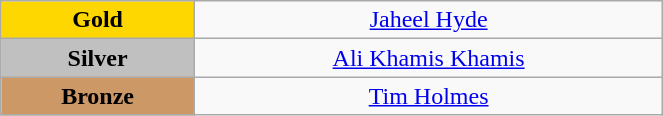<table class="wikitable" style="text-align:center; " width="35%">
<tr>
<td bgcolor="gold"><strong>Gold</strong></td>
<td><a href='#'>Jaheel Hyde</a><br>  <small><em></em></small></td>
</tr>
<tr>
<td bgcolor="silver"><strong>Silver</strong></td>
<td><a href='#'>Ali Khamis Khamis</a><br>  <small><em></em></small></td>
</tr>
<tr>
<td bgcolor="CC9966"><strong>Bronze</strong></td>
<td><a href='#'>Tim Holmes</a><br>  <small><em></em></small></td>
</tr>
</table>
